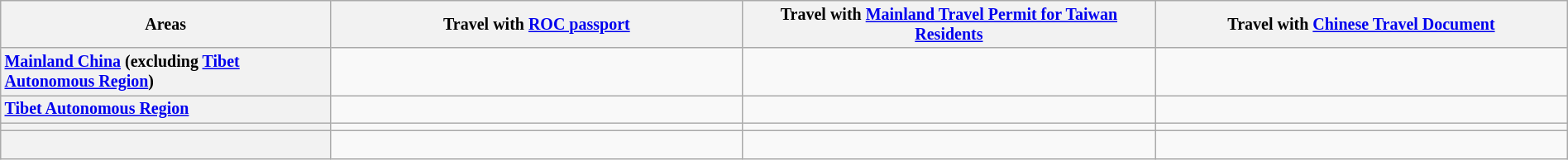<table class="wikitable" style="text-align: center; font-size: smaller; width: 100%">
<tr>
<th style="width: 16%">Areas</th>
<th style="width: 20%">Travel with <a href='#'>ROC passport</a></th>
<th style="width: 20%">Travel with <a href='#'>Mainland Travel Permit for Taiwan Residents</a></th>
<th style="width: 20%">Travel with <a href='#'>Chinese Travel Document</a></th>
</tr>
<tr>
<th style="text-align: left;"> <a href='#'>Mainland China</a> (excluding <a href='#'>Tibet Autonomous Region</a>)</th>
<td></td>
<td></td>
<td></td>
</tr>
<tr>
<th style="text-align: left;"> <a href='#'>Tibet Autonomous Region</a></th>
<td></td>
<td></td>
<td></td>
</tr>
<tr>
<th style="text-align:left;"></th>
<td></td>
<td></td>
<td></td>
</tr>
<tr>
<th style="text-align: left;"></th>
<td></td>
<td></td>
<td><br></td>
</tr>
</table>
